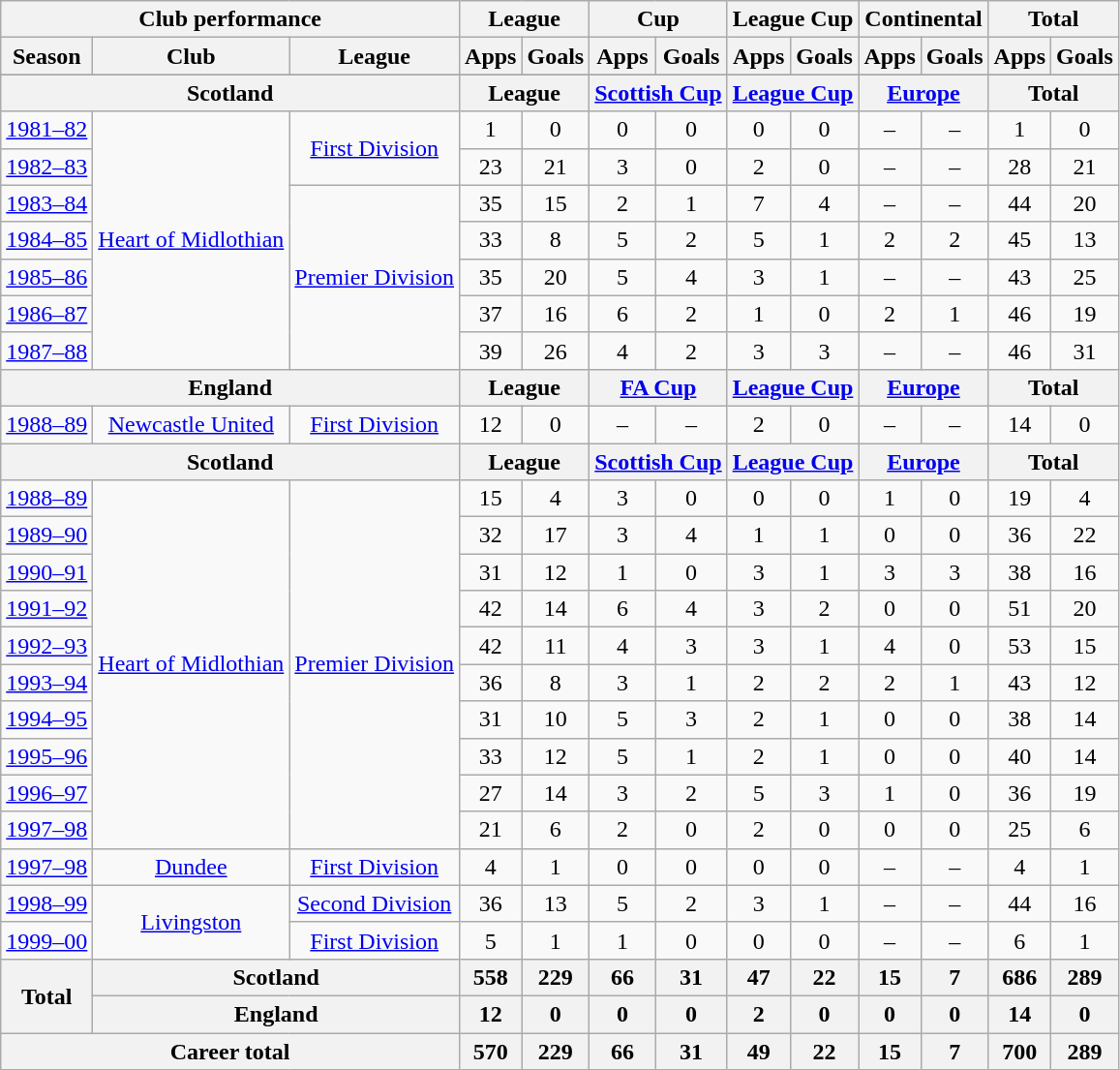<table class="wikitable" style="text-align:center">
<tr>
<th colspan=3>Club performance</th>
<th colspan=2>League</th>
<th colspan=2>Cup</th>
<th colspan=2>League Cup</th>
<th colspan=2>Continental</th>
<th colspan=2>Total</th>
</tr>
<tr>
<th>Season</th>
<th>Club</th>
<th>League</th>
<th>Apps</th>
<th>Goals</th>
<th>Apps</th>
<th>Goals</th>
<th>Apps</th>
<th>Goals</th>
<th>Apps</th>
<th>Goals</th>
<th>Apps</th>
<th>Goals</th>
</tr>
<tr>
</tr>
<tr>
<th colspan=3>Scotland</th>
<th colspan=2>League</th>
<th colspan=2><a href='#'>Scottish Cup</a></th>
<th colspan=2><a href='#'>League Cup</a></th>
<th colspan=2><a href='#'>Europe</a></th>
<th colspan=2>Total</th>
</tr>
<tr>
<td><a href='#'>1981–82</a></td>
<td rowspan="7"><a href='#'>Heart of Midlothian</a></td>
<td rowspan="2"><a href='#'>First Division</a></td>
<td>1</td>
<td>0</td>
<td>0</td>
<td>0</td>
<td>0</td>
<td>0</td>
<td>–</td>
<td>–</td>
<td>1</td>
<td>0</td>
</tr>
<tr>
<td><a href='#'>1982–83</a></td>
<td>23</td>
<td>21</td>
<td>3</td>
<td>0</td>
<td>2</td>
<td>0</td>
<td>–</td>
<td>–</td>
<td>28</td>
<td>21</td>
</tr>
<tr>
<td><a href='#'>1983–84</a></td>
<td rowspan="5"><a href='#'>Premier Division</a></td>
<td>35</td>
<td>15</td>
<td>2</td>
<td>1</td>
<td>7</td>
<td>4</td>
<td>–</td>
<td>–</td>
<td>44</td>
<td>20</td>
</tr>
<tr>
<td><a href='#'>1984–85</a></td>
<td>33</td>
<td>8</td>
<td>5</td>
<td>2</td>
<td>5</td>
<td>1</td>
<td>2</td>
<td>2</td>
<td>45</td>
<td>13</td>
</tr>
<tr>
<td><a href='#'>1985–86</a></td>
<td>35</td>
<td>20</td>
<td>5</td>
<td>4</td>
<td>3</td>
<td>1</td>
<td>–</td>
<td>–</td>
<td>43</td>
<td>25</td>
</tr>
<tr>
<td><a href='#'>1986–87</a></td>
<td>37</td>
<td>16</td>
<td>6</td>
<td>2</td>
<td>1</td>
<td>0</td>
<td>2</td>
<td>1</td>
<td>46</td>
<td>19</td>
</tr>
<tr>
<td><a href='#'>1987–88</a></td>
<td>39</td>
<td>26</td>
<td>4</td>
<td>2</td>
<td>3</td>
<td>3</td>
<td>–</td>
<td>–</td>
<td>46</td>
<td>31</td>
</tr>
<tr>
<th colspan=3>England</th>
<th colspan=2>League</th>
<th colspan=2><a href='#'>FA Cup</a></th>
<th colspan=2><a href='#'>League Cup</a></th>
<th colspan=2><a href='#'>Europe</a></th>
<th colspan=2>Total</th>
</tr>
<tr>
<td><a href='#'>1988–89</a></td>
<td><a href='#'>Newcastle United</a></td>
<td><a href='#'>First Division</a></td>
<td>12</td>
<td>0</td>
<td>–</td>
<td>–</td>
<td>2</td>
<td>0</td>
<td>–</td>
<td>–</td>
<td>14</td>
<td>0</td>
</tr>
<tr>
<th colspan=3>Scotland</th>
<th colspan=2>League</th>
<th colspan=2><a href='#'>Scottish Cup</a></th>
<th colspan=2><a href='#'>League Cup</a></th>
<th colspan=2><a href='#'>Europe</a></th>
<th colspan=2>Total</th>
</tr>
<tr>
<td><a href='#'>1988–89</a></td>
<td rowspan="10"><a href='#'>Heart of Midlothian</a></td>
<td rowspan="10"><a href='#'>Premier Division</a></td>
<td>15</td>
<td>4</td>
<td>3</td>
<td>0</td>
<td>0</td>
<td>0</td>
<td>1</td>
<td>0</td>
<td>19</td>
<td>4</td>
</tr>
<tr>
<td><a href='#'>1989–90</a></td>
<td>32</td>
<td>17</td>
<td>3</td>
<td>4</td>
<td>1</td>
<td>1</td>
<td>0</td>
<td>0</td>
<td>36</td>
<td>22</td>
</tr>
<tr>
<td><a href='#'>1990–91</a></td>
<td>31</td>
<td>12</td>
<td>1</td>
<td>0</td>
<td>3</td>
<td>1</td>
<td>3</td>
<td>3</td>
<td>38</td>
<td>16</td>
</tr>
<tr>
<td><a href='#'>1991–92</a></td>
<td>42</td>
<td>14</td>
<td>6</td>
<td>4</td>
<td>3</td>
<td>2</td>
<td>0</td>
<td>0</td>
<td>51</td>
<td>20</td>
</tr>
<tr>
<td><a href='#'>1992–93</a></td>
<td>42</td>
<td>11</td>
<td>4</td>
<td>3</td>
<td>3</td>
<td>1</td>
<td>4</td>
<td>0</td>
<td>53</td>
<td>15</td>
</tr>
<tr>
<td><a href='#'>1993–94</a></td>
<td>36</td>
<td>8</td>
<td>3</td>
<td>1</td>
<td>2</td>
<td>2</td>
<td>2</td>
<td>1</td>
<td>43</td>
<td>12</td>
</tr>
<tr>
<td><a href='#'>1994–95</a></td>
<td>31</td>
<td>10</td>
<td>5</td>
<td>3</td>
<td>2</td>
<td>1</td>
<td>0</td>
<td>0</td>
<td>38</td>
<td>14</td>
</tr>
<tr>
<td><a href='#'>1995–96</a></td>
<td>33</td>
<td>12</td>
<td>5</td>
<td>1</td>
<td>2</td>
<td>1</td>
<td>0</td>
<td>0</td>
<td>40</td>
<td>14</td>
</tr>
<tr>
<td><a href='#'>1996–97</a></td>
<td>27</td>
<td>14</td>
<td>3</td>
<td>2</td>
<td>5</td>
<td>3</td>
<td>1</td>
<td>0</td>
<td>36</td>
<td>19</td>
</tr>
<tr>
<td><a href='#'>1997–98</a></td>
<td>21</td>
<td>6</td>
<td>2</td>
<td>0</td>
<td>2</td>
<td>0</td>
<td>0</td>
<td>0</td>
<td>25</td>
<td>6</td>
</tr>
<tr>
<td><a href='#'>1997–98</a></td>
<td><a href='#'>Dundee</a></td>
<td><a href='#'>First Division</a></td>
<td>4</td>
<td>1</td>
<td>0</td>
<td>0</td>
<td>0</td>
<td>0</td>
<td>–</td>
<td>–</td>
<td>4</td>
<td>1</td>
</tr>
<tr>
<td><a href='#'>1998–99</a></td>
<td rowspan="2"><a href='#'>Livingston</a></td>
<td><a href='#'>Second Division</a></td>
<td>36</td>
<td>13</td>
<td>5</td>
<td>2</td>
<td>3</td>
<td>1</td>
<td>–</td>
<td>–</td>
<td>44</td>
<td>16</td>
</tr>
<tr>
<td><a href='#'>1999–00</a></td>
<td><a href='#'>First Division</a></td>
<td>5</td>
<td>1</td>
<td>1</td>
<td>0</td>
<td>0</td>
<td>0</td>
<td>–</td>
<td>–</td>
<td>6</td>
<td>1</td>
</tr>
<tr>
<th rowspan=2>Total</th>
<th colspan=2>Scotland</th>
<th>558</th>
<th>229</th>
<th>66</th>
<th>31</th>
<th>47</th>
<th>22</th>
<th>15</th>
<th>7</th>
<th>686</th>
<th>289</th>
</tr>
<tr>
<th colspan=2>England</th>
<th>12</th>
<th>0</th>
<th>0</th>
<th>0</th>
<th>2</th>
<th>0</th>
<th>0</th>
<th>0</th>
<th>14</th>
<th>0</th>
</tr>
<tr>
<th colspan=3>Career total</th>
<th>570</th>
<th>229</th>
<th>66</th>
<th>31</th>
<th>49</th>
<th>22</th>
<th>15</th>
<th>7</th>
<th>700</th>
<th>289</th>
</tr>
</table>
